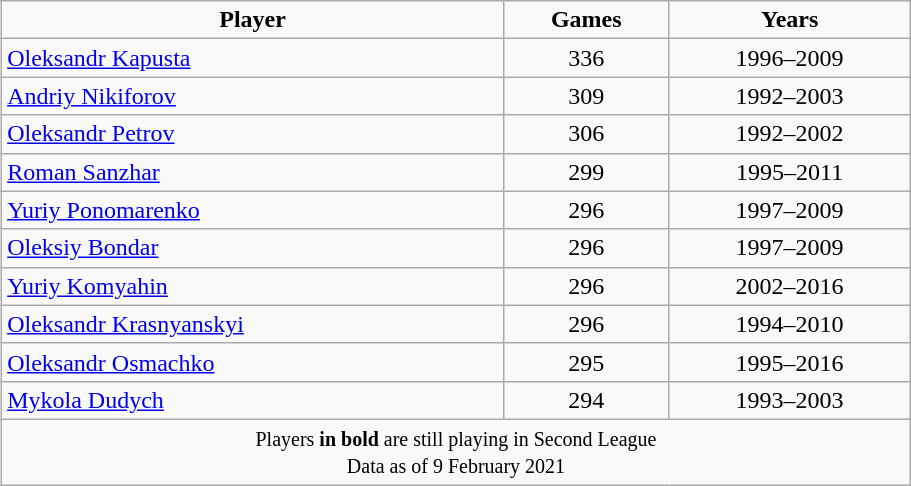<table class="wikitable" style="text-align:center;margin-left:1em;float:right;width:48%;">
<tr>
<td align="center"><strong>Player</strong></td>
<td align="center"><strong>Games</strong></td>
<td align="center"><strong>Years</strong></td>
</tr>
<tr>
<td style="text-align:left;"> <a href='#'>Oleksandr Kapusta</a></td>
<td align="center">336</td>
<td align="center">1996–2009</td>
</tr>
<tr>
<td style="text-align:left;"> <a href='#'>Andriy Nikiforov</a></td>
<td align="center">309</td>
<td align="center">1992–2003</td>
</tr>
<tr>
<td style="text-align:left;"> <a href='#'>Oleksandr Petrov</a></td>
<td align="center">306</td>
<td align="center">1992–2002</td>
</tr>
<tr>
<td style="text-align:left;"> <a href='#'>Roman Sanzhar</a></td>
<td align="center">299</td>
<td align="center">1995–2011</td>
</tr>
<tr>
<td style="text-align:left;"> <a href='#'>Yuriy Ponomarenko</a></td>
<td align="center">296</td>
<td align="center">1997–2009</td>
</tr>
<tr>
<td style="text-align:left;"> <a href='#'>Oleksiy Bondar</a></td>
<td align="center">296</td>
<td align="center">1997–2009</td>
</tr>
<tr>
<td style="text-align:left;"> <a href='#'>Yuriy Komyahin</a></td>
<td align="center">296</td>
<td align="center">2002–2016</td>
</tr>
<tr>
<td style="text-align:left;"> <a href='#'>Oleksandr Krasnyanskyi</a></td>
<td align="center">296</td>
<td align="center">1994–2010</td>
</tr>
<tr>
<td style="text-align:left;"> <a href='#'>Oleksandr Osmachko</a></td>
<td align="center">295</td>
<td align="center">1995–2016</td>
</tr>
<tr>
<td style="text-align:left;"> <a href='#'>Mykola Dudych</a></td>
<td align="center">294</td>
<td align="center">1993–2003</td>
</tr>
<tr>
<td colspan="4"><small>Players <strong>in bold</strong> are still playing in Second League</small><br><small>Data as of 9 February 2021</small></td>
</tr>
</table>
